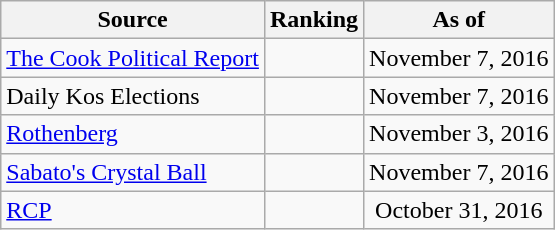<table class="wikitable" style="text-align:center">
<tr>
<th>Source</th>
<th>Ranking</th>
<th>As of</th>
</tr>
<tr>
<td align=left><a href='#'>The Cook Political Report</a></td>
<td></td>
<td>November 7, 2016</td>
</tr>
<tr>
<td align=left>Daily Kos Elections</td>
<td></td>
<td>November 7, 2016</td>
</tr>
<tr>
<td align=left><a href='#'>Rothenberg</a></td>
<td></td>
<td>November 3, 2016</td>
</tr>
<tr>
<td align=left><a href='#'>Sabato's Crystal Ball</a></td>
<td></td>
<td>November 7, 2016</td>
</tr>
<tr>
<td align="left"><a href='#'>RCP</a></td>
<td></td>
<td>October 31, 2016</td>
</tr>
</table>
